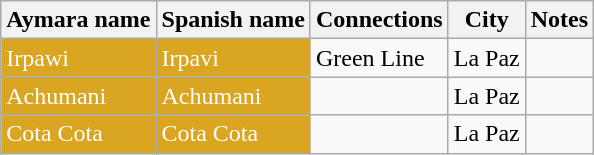<table class="wikitable">
<tr>
<th>Aymara name</th>
<th>Spanish name</th>
<th>Connections</th>
<th>City</th>
<th>Notes</th>
</tr>
<tr>
<td bgcolor="#daa520" style="color:white;">Irpawi</td>
<td bgcolor="#daa520" style="color:white;">Irpavi</td>
<td>Green Line</td>
<td>La Paz</td>
<td></td>
</tr>
<tr>
<td bgcolor="#daa520" style="color:white;">Achumani</td>
<td bgcolor="#daa520" style="color:white;">Achumani</td>
<td></td>
<td>La Paz</td>
<td></td>
</tr>
<tr>
<td bgcolor="#daa520" style="color:white;">Cota Cota</td>
<td bgcolor="#daa520" style="color:white;">Cota Cota</td>
<td></td>
<td>La Paz</td>
<td></td>
</tr>
</table>
